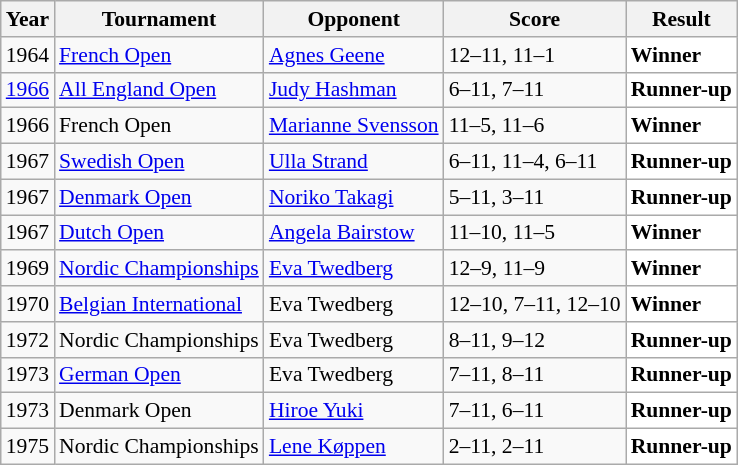<table class="sortable wikitable" style="font-size: 90%;">
<tr>
<th>Year</th>
<th>Tournament</th>
<th>Opponent</th>
<th>Score</th>
<th>Result</th>
</tr>
<tr>
<td align="center">1964</td>
<td align="left"><a href='#'>French Open</a></td>
<td align="left"> <a href='#'>Agnes Geene</a></td>
<td align="left">12–11, 11–1</td>
<td style="text-align:left; background:white"> <strong>Winner</strong></td>
</tr>
<tr>
<td align="center"><a href='#'>1966</a></td>
<td align="left"><a href='#'>All England Open</a></td>
<td align="left"> <a href='#'>Judy Hashman</a></td>
<td align="left">6–11, 7–11</td>
<td style="text-align:left; background:white"> <strong>Runner-up</strong></td>
</tr>
<tr>
<td align="center">1966</td>
<td align="left">French Open</td>
<td align="left"> <a href='#'>Marianne Svensson</a></td>
<td align="left">11–5, 11–6</td>
<td style="text-align:left; background:white"> <strong>Winner</strong></td>
</tr>
<tr>
<td align="center">1967</td>
<td align="left"><a href='#'>Swedish Open</a></td>
<td align="left"> <a href='#'>Ulla Strand</a></td>
<td align="left">6–11, 11–4, 6–11</td>
<td style="text-align:left; background:white"> <strong>Runner-up</strong></td>
</tr>
<tr>
<td align="center">1967</td>
<td align="left"><a href='#'>Denmark Open</a></td>
<td align="left"> <a href='#'>Noriko Takagi</a></td>
<td align="left">5–11, 3–11</td>
<td style="text-align:left; background:white"> <strong>Runner-up</strong></td>
</tr>
<tr>
<td align="center">1967</td>
<td align="left"><a href='#'>Dutch Open</a></td>
<td align="left"> <a href='#'>Angela Bairstow</a></td>
<td align="left">11–10, 11–5</td>
<td style="text-align:left; background:white"> <strong>Winner</strong></td>
</tr>
<tr>
<td align="center">1969</td>
<td align="left"><a href='#'>Nordic Championships</a></td>
<td align="left"> <a href='#'>Eva Twedberg</a></td>
<td align="left">12–9, 11–9</td>
<td style="text-align:left; background:white"> <strong>Winner</strong></td>
</tr>
<tr>
<td align="center">1970</td>
<td align="left"><a href='#'>Belgian International</a></td>
<td align="left"> Eva Twedberg</td>
<td align="left">12–10, 7–11, 12–10</td>
<td style="text-align:left; background:white"> <strong>Winner</strong></td>
</tr>
<tr>
<td align="center">1972</td>
<td align="left">Nordic Championships</td>
<td align="left"> Eva Twedberg</td>
<td align="left">8–11, 9–12</td>
<td style="text-align:left; background:white"> <strong>Runner-up</strong></td>
</tr>
<tr>
<td align="center">1973</td>
<td align="left"><a href='#'>German Open</a></td>
<td align="left"> Eva Twedberg</td>
<td align="left">7–11, 8–11</td>
<td style="text-align:left; background:white"> <strong>Runner-up</strong></td>
</tr>
<tr>
<td align="center">1973</td>
<td align="left">Denmark Open</td>
<td align="left"> <a href='#'>Hiroe Yuki</a></td>
<td align="left">7–11, 6–11</td>
<td style="text-align:left; background:white"> <strong>Runner-up</strong></td>
</tr>
<tr>
<td align="center">1975</td>
<td align="left">Nordic Championships</td>
<td align="left"> <a href='#'>Lene Køppen</a></td>
<td align="left">2–11, 2–11</td>
<td style="text-align:left; background:white"> <strong>Runner-up</strong></td>
</tr>
</table>
